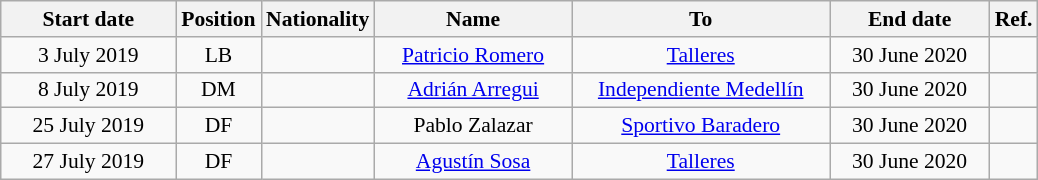<table class="wikitable" style="text-align:center; font-size:90%; ">
<tr>
<th style="background:#; color:#; width:110px;">Start date</th>
<th style="background:#; color:#; width:50px;">Position</th>
<th style="background:#; color:#; width:50px;">Nationality</th>
<th style="background:#; color:#; width:125px;">Name</th>
<th style="background:#; color:#; width:165px;">To</th>
<th style="background:#; color:#; width:100px;">End date</th>
<th style="background:#; color:#; width:25px;">Ref.</th>
</tr>
<tr>
<td>3 July 2019</td>
<td>LB</td>
<td></td>
<td><a href='#'>Patricio Romero</a></td>
<td> <a href='#'>Talleres</a></td>
<td>30 June 2020</td>
<td></td>
</tr>
<tr>
<td>8 July 2019</td>
<td>DM</td>
<td></td>
<td><a href='#'>Adrián Arregui</a></td>
<td> <a href='#'>Independiente Medellín</a></td>
<td>30 June 2020</td>
<td></td>
</tr>
<tr>
<td>25 July 2019</td>
<td>DF</td>
<td></td>
<td>Pablo Zalazar</td>
<td> <a href='#'>Sportivo Baradero</a></td>
<td>30 June 2020</td>
<td></td>
</tr>
<tr>
<td>27 July 2019</td>
<td>DF</td>
<td></td>
<td><a href='#'>Agustín Sosa</a></td>
<td> <a href='#'>Talleres</a></td>
<td>30 June 2020</td>
<td></td>
</tr>
</table>
